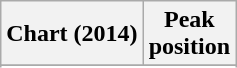<table class="wikitable sortable plainrowheaders" style="text-align:center">
<tr>
<th scope="col">Chart (2014)</th>
<th scope="col">Peak<br>position</th>
</tr>
<tr>
</tr>
<tr>
</tr>
<tr>
</tr>
</table>
